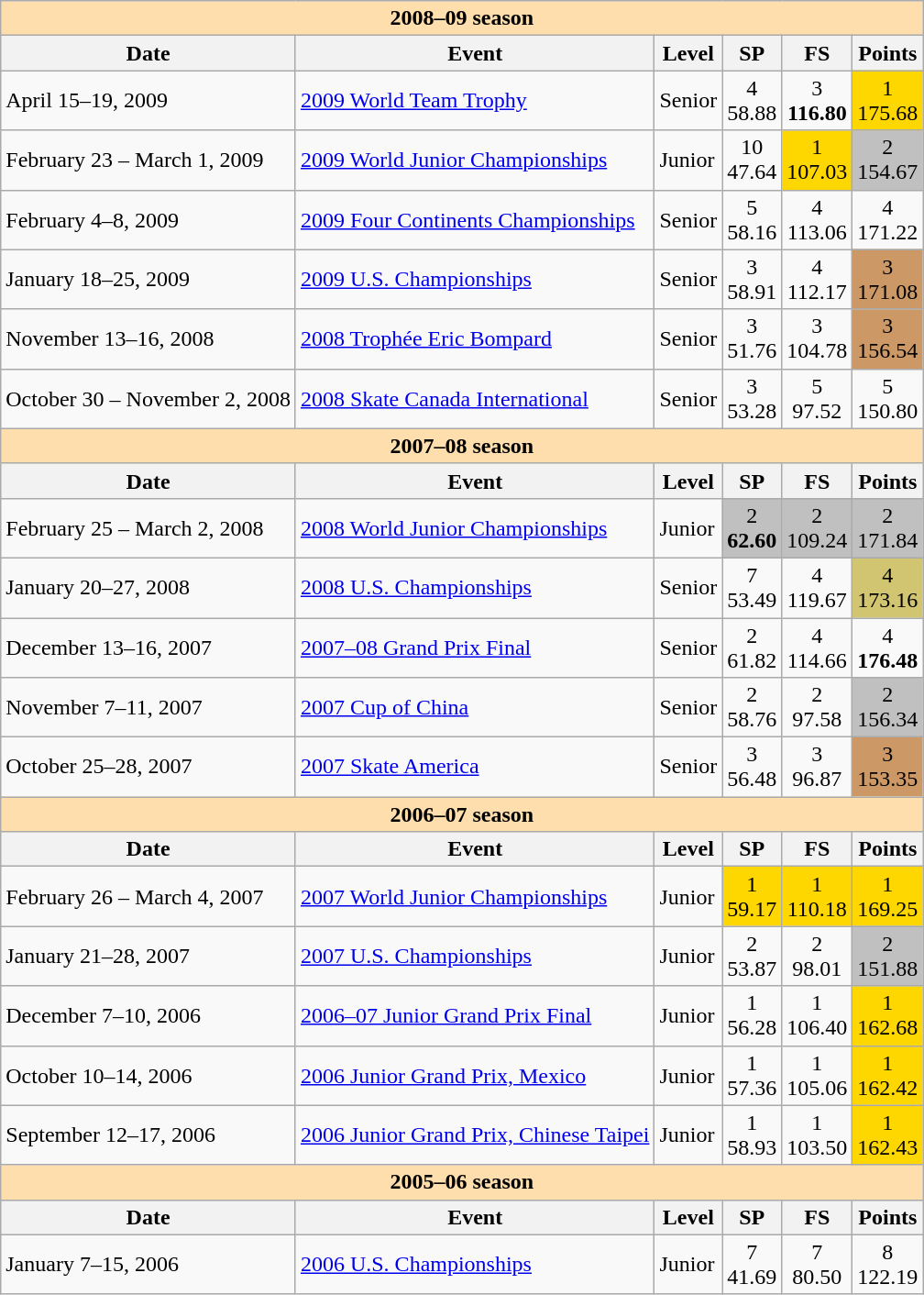<table class="wikitable">
<tr>
<th style="background:#ffdead;" colspan="6">2008–09 season</th>
</tr>
<tr>
<th>Date</th>
<th>Event</th>
<th>Level</th>
<th>SP</th>
<th>FS</th>
<th>Points</th>
</tr>
<tr>
<td>April 15–19, 2009</td>
<td><a href='#'>2009 World Team Trophy</a></td>
<td>Senior</td>
<td align=center>4 <br> 58.88</td>
<td align=center>3 <br> <strong>116.80</strong></td>
<td style="text-align:center; background:gold">1 <br> 175.68</td>
</tr>
<tr>
<td>February 23 – March 1, 2009</td>
<td><a href='#'>2009 World Junior Championships</a></td>
<td>Junior</td>
<td align=center>10 <br> 47.64</td>
<td style="text-align:center; background:gold;">1 <br> 107.03</td>
<td style="text-align:center; background:silver;">2 <br> 154.67</td>
</tr>
<tr>
<td>February 4–8, 2009</td>
<td><a href='#'>2009 Four Continents Championships</a></td>
<td>Senior</td>
<td align=center>5 <br> 58.16</td>
<td align=center>4 <br> 113.06</td>
<td align=center>4 <br> 171.22</td>
</tr>
<tr>
<td>January 18–25, 2009</td>
<td><a href='#'>2009 U.S. Championships</a></td>
<td>Senior</td>
<td align=center>3 <br> 58.91</td>
<td align=center>4 <br> 112.17</td>
<td style="text-align:center; background:#c96;">3 <br> 171.08</td>
</tr>
<tr>
<td>November 13–16, 2008</td>
<td><a href='#'>2008 Trophée Eric Bompard</a></td>
<td>Senior</td>
<td align=center>3 <br> 51.76</td>
<td align=center>3 <br> 104.78</td>
<td style="text-align:center; background:#c96;">3 <br> 156.54</td>
</tr>
<tr>
<td>October 30 – November 2, 2008</td>
<td><a href='#'>2008 Skate Canada International</a></td>
<td>Senior</td>
<td align=center>3 <br> 53.28</td>
<td align=center>5 <br> 97.52</td>
<td align=center>5 <br> 150.80</td>
</tr>
<tr>
<th style="background:#ffdead;" colspan="6">2007–08 season</th>
</tr>
<tr>
<th>Date</th>
<th>Event</th>
<th>Level</th>
<th>SP</th>
<th>FS</th>
<th>Points</th>
</tr>
<tr>
<td>February 25 – March 2, 2008</td>
<td><a href='#'>2008 World Junior Championships</a></td>
<td>Junior</td>
<td style="text-align:center; background:silver;">2 <br> <strong>62.60</strong></td>
<td style="text-align:center; background:silver;">2 <br> 109.24</td>
<td style="text-align:center; background:silver;">2 <br> 171.84</td>
</tr>
<tr>
<td>January 20–27, 2008</td>
<td><a href='#'>2008 U.S. Championships</a></td>
<td>Senior</td>
<td align=center>7 <br> 53.49</td>
<td align=center>4 <br> 119.67</td>
<td style="text-align:center; background:#d1c571;">4 <br> 173.16</td>
</tr>
<tr>
<td>December 13–16, 2007</td>
<td><a href='#'>2007–08 Grand Prix Final</a></td>
<td>Senior</td>
<td align=center>2 <br> 61.82</td>
<td align=center>4 <br> 114.66</td>
<td align=center>4 <br> <strong>176.48</strong></td>
</tr>
<tr>
<td>November 7–11, 2007</td>
<td><a href='#'>2007 Cup of China</a></td>
<td>Senior</td>
<td align=center>2 <br> 58.76</td>
<td align=center>2 <br> 97.58</td>
<td style="text-align:center; background:silver;">2 <br> 156.34</td>
</tr>
<tr>
<td>October 25–28, 2007</td>
<td><a href='#'>2007 Skate America</a></td>
<td>Senior</td>
<td align=center>3 <br> 56.48</td>
<td align=center>3 <br> 96.87</td>
<td style="text-align:center; background:#c96;">3 <br> 153.35</td>
</tr>
<tr>
<th style="background:#ffdead;" colspan="6">2006–07 season</th>
</tr>
<tr>
<th>Date</th>
<th>Event</th>
<th>Level</th>
<th>SP</th>
<th>FS</th>
<th>Points</th>
</tr>
<tr>
<td>February 26 – March 4, 2007</td>
<td><a href='#'>2007 World Junior Championships</a></td>
<td>Junior</td>
<td style="text-align:center; background:gold;">1 <br> 59.17</td>
<td style="text-align:center; background:gold;">1 <br> 110.18</td>
<td style="text-align:center; background:gold;">1 <br> 169.25</td>
</tr>
<tr>
<td>January 21–28, 2007</td>
<td><a href='#'>2007 U.S. Championships</a></td>
<td>Junior</td>
<td align=center>2 <br> 53.87</td>
<td align=center>2 <br> 98.01</td>
<td style="text-align:center; background:silver;">2 <br> 151.88</td>
</tr>
<tr>
<td>December 7–10, 2006</td>
<td><a href='#'>2006–07 Junior Grand Prix Final</a></td>
<td>Junior</td>
<td align=center>1 <br> 56.28</td>
<td align=center>1 <br> 106.40</td>
<td style="text-align:center; background:gold;">1 <br> 162.68</td>
</tr>
<tr>
<td>October 10–14, 2006</td>
<td><a href='#'>2006 Junior Grand Prix, Mexico</a></td>
<td>Junior</td>
<td align=center>1 <br> 57.36</td>
<td align=center>1 <br> 105.06</td>
<td style="text-align:center; background:gold;">1 <br> 162.42</td>
</tr>
<tr>
<td>September 12–17, 2006</td>
<td><a href='#'>2006 Junior Grand Prix, Chinese Taipei</a></td>
<td>Junior</td>
<td align=center>1 <br> 58.93</td>
<td align=center>1 <br> 103.50</td>
<td style="text-align:center; background:gold;">1 <br> 162.43</td>
</tr>
<tr>
<th colspan="6" style="background:#ffdead;">2005–06 season</th>
</tr>
<tr>
<th>Date</th>
<th>Event</th>
<th>Level</th>
<th>SP</th>
<th>FS</th>
<th>Points</th>
</tr>
<tr>
<td>January 7–15, 2006</td>
<td><a href='#'>2006 U.S. Championships</a></td>
<td>Junior</td>
<td align=center>7 <br> 41.69</td>
<td align=center>7 <br> 80.50</td>
<td align=center>8 <br> 122.19</td>
</tr>
</table>
